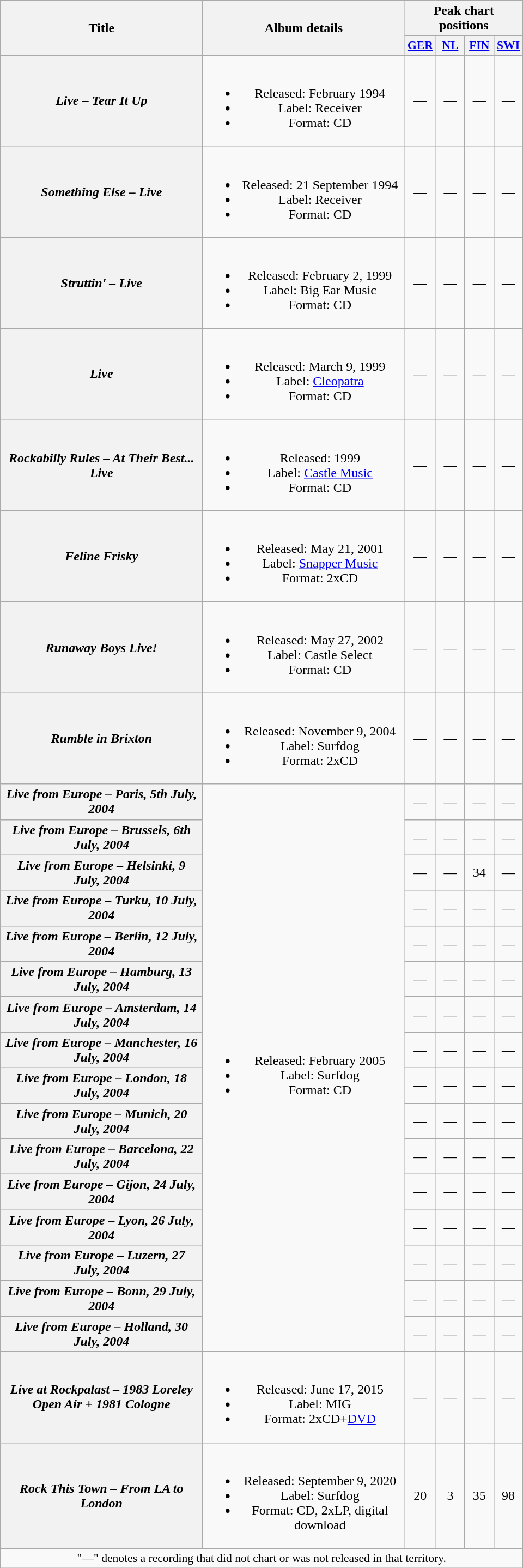<table class="wikitable plainrowheaders" style="text-align:center;">
<tr>
<th rowspan="2" scope="col" style="width:15em;">Title</th>
<th rowspan="2" scope="col" style="width:15em;">Album details</th>
<th colspan="4">Peak chart positions</th>
</tr>
<tr>
<th scope="col" style="width:2em;font-size:90%;"><a href='#'>GER</a><br></th>
<th scope="col" style="width:2em;font-size:90%;"><a href='#'>NL</a><br></th>
<th scope="col" style="width:2em;font-size:90%;"><a href='#'>FIN</a><br></th>
<th scope="col" style="width:2em;font-size:90%;"><a href='#'>SWI</a><br></th>
</tr>
<tr>
<th scope="row"><em>Live – Tear It Up</em></th>
<td><br><ul><li>Released: February 1994</li><li>Label: Receiver</li><li>Format: CD</li></ul></td>
<td>—</td>
<td>—</td>
<td>—</td>
<td>—</td>
</tr>
<tr>
<th scope="row"><em>Something Else – Live</em></th>
<td><br><ul><li>Released: 21 September 1994</li><li>Label: Receiver</li><li>Format: CD</li></ul></td>
<td>—</td>
<td>—</td>
<td>—</td>
<td>—</td>
</tr>
<tr>
<th scope="row"><em>Struttin' – Live</em></th>
<td><br><ul><li>Released: February 2, 1999</li><li>Label: Big Ear Music</li><li>Format: CD</li></ul></td>
<td>—</td>
<td>—</td>
<td>—</td>
<td>—</td>
</tr>
<tr>
<th scope="row"><em>Live</em></th>
<td><br><ul><li>Released: March 9, 1999</li><li>Label: <a href='#'>Cleopatra</a></li><li>Format: CD</li></ul></td>
<td>—</td>
<td>—</td>
<td>—</td>
<td>—</td>
</tr>
<tr>
<th scope="row"><em>Rockabilly Rules – At Their Best... Live</em></th>
<td><br><ul><li>Released: 1999</li><li>Label: <a href='#'>Castle Music</a></li><li>Format: CD</li></ul></td>
<td>—</td>
<td>—</td>
<td>—</td>
<td>—</td>
</tr>
<tr>
<th scope="row"><em>Feline Frisky</em></th>
<td><br><ul><li>Released: May 21, 2001</li><li>Label: <a href='#'>Snapper Music</a></li><li>Format: 2xCD</li></ul></td>
<td>—</td>
<td>—</td>
<td>—</td>
<td>—</td>
</tr>
<tr>
<th scope="row"><em>Runaway Boys Live!</em></th>
<td><br><ul><li>Released: May 27, 2002</li><li>Label: Castle Select</li><li>Format: CD</li></ul></td>
<td>—</td>
<td>—</td>
<td>—</td>
<td>—</td>
</tr>
<tr>
<th scope="row"><em>Rumble in Brixton</em></th>
<td><br><ul><li>Released: November 9, 2004</li><li>Label: Surfdog</li><li>Format: 2xCD</li></ul></td>
<td>—</td>
<td>—</td>
<td>—</td>
<td>—</td>
</tr>
<tr>
<th scope="row"><em>Live from Europe – Paris, 5th July, 2004</em></th>
<td rowspan="16"><br><ul><li>Released: February 2005</li><li>Label: Surfdog</li><li>Format: CD</li></ul></td>
<td>—</td>
<td>—</td>
<td>—</td>
<td>—</td>
</tr>
<tr>
<th scope="row"><em>Live from Europe – Brussels, 6th July, 2004</em></th>
<td>—</td>
<td>—</td>
<td>—</td>
<td>—</td>
</tr>
<tr>
<th scope="row"><em>Live from Europe – Helsinki, 9 July, 2004</em></th>
<td>—</td>
<td>—</td>
<td>34</td>
<td>—</td>
</tr>
<tr>
<th scope="row"><em>Live from Europe – Turku, 10 July, 2004</em></th>
<td>—</td>
<td>—</td>
<td>—</td>
<td>—</td>
</tr>
<tr>
<th scope="row"><em>Live from Europe – Berlin, 12 July, 2004</em></th>
<td>—</td>
<td>—</td>
<td>—</td>
<td>—</td>
</tr>
<tr>
<th scope="row"><em>Live from Europe – Hamburg, 13 July, 2004</em></th>
<td>—</td>
<td>—</td>
<td>—</td>
<td>—</td>
</tr>
<tr>
<th scope="row"><em>Live from Europe – Amsterdam, 14 July, 2004</em></th>
<td>—</td>
<td>—</td>
<td>—</td>
<td>—</td>
</tr>
<tr>
<th scope="row"><em>Live from Europe – Manchester, 16 July, 2004</em></th>
<td>—</td>
<td>—</td>
<td>—</td>
<td>—</td>
</tr>
<tr>
<th scope="row"><em>Live from Europe – London, 18 July, 2004</em></th>
<td>—</td>
<td>—</td>
<td>—</td>
<td>—</td>
</tr>
<tr>
<th scope="row"><em>Live from Europe – Munich, 20 July, 2004</em></th>
<td>—</td>
<td>—</td>
<td>—</td>
<td>—</td>
</tr>
<tr>
<th scope="row"><em>Live from Europe – Barcelona, 22 July, 2004</em></th>
<td>—</td>
<td>—</td>
<td>—</td>
<td>—</td>
</tr>
<tr>
<th scope="row"><em>Live from Europe – Gijon, 24 July, 2004</em></th>
<td>—</td>
<td>—</td>
<td>—</td>
<td>—</td>
</tr>
<tr>
<th scope="row"><em>Live from Europe – Lyon, 26 July, 2004</em></th>
<td>—</td>
<td>—</td>
<td>—</td>
<td>—</td>
</tr>
<tr>
<th scope="row"><em>Live from Europe – Luzern, 27 July, 2004</em></th>
<td>—</td>
<td>—</td>
<td>—</td>
<td>—</td>
</tr>
<tr>
<th scope="row"><em>Live from Europe – Bonn, 29 July, 2004</em></th>
<td>—</td>
<td>—</td>
<td>—</td>
<td>—</td>
</tr>
<tr>
<th scope="row"><em>Live from Europe – Holland, 30 July, 2004</em></th>
<td>—</td>
<td>—</td>
<td>—</td>
<td>—</td>
</tr>
<tr>
<th scope="row"><em>Live at Rockpalast – 1983 Loreley Open Air + 1981 Cologne</em></th>
<td><br><ul><li>Released: June 17, 2015</li><li>Label: MIG</li><li>Format: 2xCD+<a href='#'>DVD</a></li></ul></td>
<td>—</td>
<td>—</td>
<td>—</td>
<td>—</td>
</tr>
<tr>
<th scope="row"><em>Rock This Town – From LA to London</em></th>
<td><br><ul><li>Released: September 9, 2020</li><li>Label: Surfdog</li><li>Format: CD, 2xLP, digital download</li></ul></td>
<td>20</td>
<td>3</td>
<td>35</td>
<td>98</td>
</tr>
<tr>
<td colspan="6" style="font-size:90%">"—" denotes a recording that did not chart or was not released in that territory.</td>
</tr>
</table>
